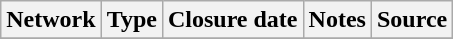<table class="wikitable sortable">
<tr>
<th>Network</th>
<th>Type</th>
<th>Closure date</th>
<th>Notes</th>
<th>Source</th>
</tr>
<tr>
</tr>
</table>
